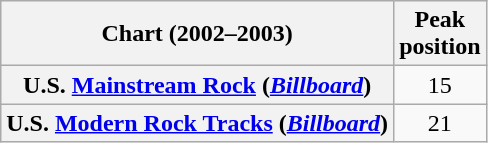<table class="wikitable sortable plainrowheaders" style="text-align:center">
<tr>
<th scope="col">Chart (2002–2003)</th>
<th scope="col">Peak<br>position</th>
</tr>
<tr>
<th scope="row">U.S. <a href='#'>Mainstream Rock</a> (<em><a href='#'>Billboard</a></em>)</th>
<td>15</td>
</tr>
<tr>
<th scope="row">U.S. <a href='#'>Modern Rock Tracks</a> (<em><a href='#'>Billboard</a></em>)</th>
<td>21</td>
</tr>
</table>
